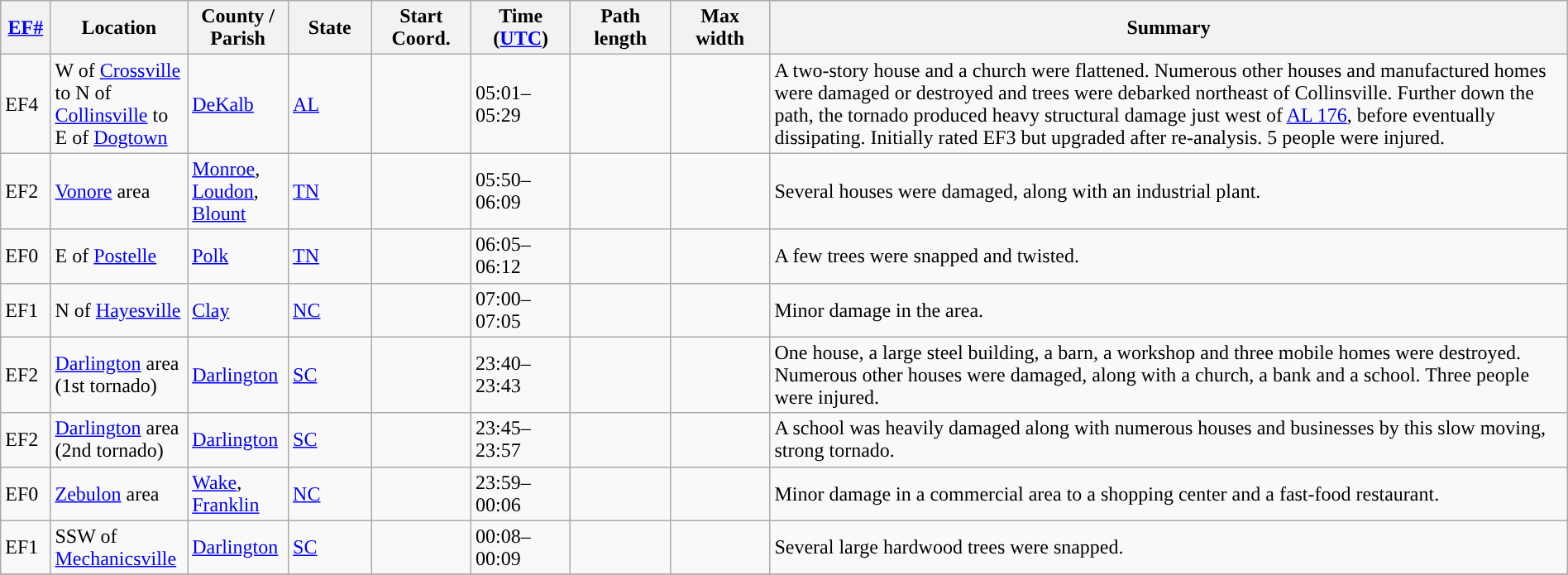<table class="wikitable sortable" style="width:100%;">
<tr>
<th scope="col" width="3%" align="center"><a href='#'>EF#</a></th>
<th scope="col" width="7%" align="center" class="unsortable">Location</th>
<th scope="col" width="6%" align="center" class="unsortable">County / Parish</th>
<th scope="col" width="5%" align="center">State</th>
<th scope="col" width="6%" align="center">Start Coord.</th>
<th scope="col" width="6%" align="center">Time (<a href='#'>UTC</a>)</th>
<th scope="col" width="6%" align="center">Path length</th>
<th scope="col" width="6%" align="center">Max width</th>
<th scope="col" width="48%" class="unsortable" align="center">Summary</th>
</tr>
<tr>
<td>EF4</td>
<td>W of <a href='#'>Crossville</a> to N of <a href='#'>Collinsville</a> to E of <a href='#'>Dogtown</a></td>
<td><a href='#'>DeKalb</a></td>
<td><a href='#'>AL</a></td>
<td></td>
<td>05:01–05:29</td>
<td></td>
<td></td>
<td>A two-story house and a church were flattened. Numerous other houses and manufactured homes were damaged or destroyed and trees were debarked northeast of Collinsville. Further down the path, the tornado produced heavy structural damage just west of <a href='#'>AL 176</a>, before eventually dissipating. Initially rated EF3 but upgraded after re-analysis. 5 people were injured.</td>
</tr>
<tr>
<td>EF2</td>
<td><a href='#'>Vonore</a> area</td>
<td><a href='#'>Monroe</a>, <a href='#'>Loudon</a>, <a href='#'>Blount</a></td>
<td><a href='#'>TN</a></td>
<td></td>
<td>05:50–06:09</td>
<td></td>
<td></td>
<td>Several houses were damaged, along with an industrial plant.</td>
</tr>
<tr>
<td>EF0</td>
<td>E of <a href='#'>Postelle</a></td>
<td><a href='#'>Polk</a></td>
<td><a href='#'>TN</a></td>
<td></td>
<td>06:05–06:12</td>
<td></td>
<td></td>
<td>A few trees were snapped and twisted.</td>
</tr>
<tr>
<td>EF1</td>
<td>N of <a href='#'>Hayesville</a></td>
<td><a href='#'>Clay</a></td>
<td><a href='#'>NC</a></td>
<td></td>
<td>07:00–07:05</td>
<td></td>
<td></td>
<td>Minor damage in the area.</td>
</tr>
<tr>
<td>EF2</td>
<td><a href='#'>Darlington</a> area (1st tornado)</td>
<td><a href='#'>Darlington</a></td>
<td><a href='#'>SC</a></td>
<td></td>
<td>23:40–23:43</td>
<td></td>
<td></td>
<td>One house, a large steel building, a barn, a workshop and three mobile homes were destroyed. Numerous other houses were damaged, along with a church, a bank and a school. Three people were injured.</td>
</tr>
<tr>
<td>EF2</td>
<td><a href='#'>Darlington</a> area (2nd tornado)</td>
<td><a href='#'>Darlington</a></td>
<td><a href='#'>SC</a></td>
<td></td>
<td>23:45–23:57</td>
<td></td>
<td></td>
<td>A school was heavily damaged along with numerous houses and businesses by this slow moving, strong tornado.</td>
</tr>
<tr>
<td>EF0</td>
<td><a href='#'>Zebulon</a> area</td>
<td><a href='#'>Wake</a>, <a href='#'>Franklin</a></td>
<td><a href='#'>NC</a></td>
<td></td>
<td>23:59–00:06</td>
<td></td>
<td></td>
<td>Minor damage in a commercial area to a shopping center and a fast-food restaurant.</td>
</tr>
<tr>
<td>EF1</td>
<td>SSW of <a href='#'>Mechanicsville</a></td>
<td><a href='#'>Darlington</a></td>
<td><a href='#'>SC</a></td>
<td></td>
<td>00:08–00:09</td>
<td></td>
<td></td>
<td>Several large hardwood trees were snapped.</td>
</tr>
<tr>
</tr>
</table>
